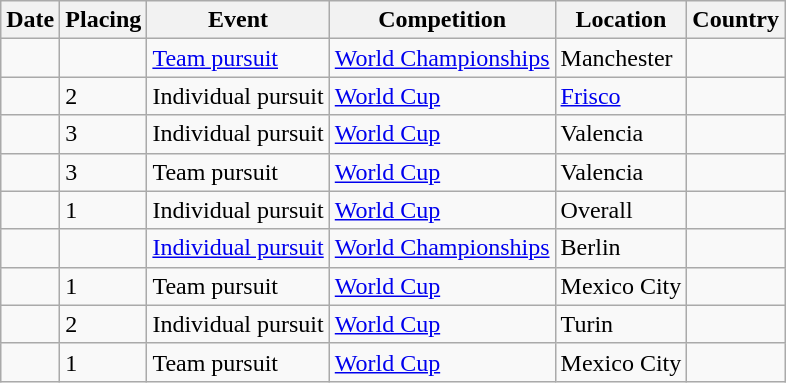<table class="wikitable sortable">
<tr>
<th>Date</th>
<th>Placing</th>
<th>Event</th>
<th>Competition</th>
<th>Location</th>
<th>Country</th>
</tr>
<tr>
<td></td>
<td></td>
<td><a href='#'>Team pursuit</a></td>
<td><a href='#'>World Championships</a></td>
<td>Manchester</td>
<td></td>
</tr>
<tr>
<td></td>
<td>2</td>
<td>Individual pursuit</td>
<td><a href='#'>World Cup</a></td>
<td><a href='#'>Frisco</a></td>
<td></td>
</tr>
<tr>
<td></td>
<td>3</td>
<td>Individual pursuit</td>
<td><a href='#'>World Cup</a></td>
<td>Valencia</td>
<td></td>
</tr>
<tr>
<td></td>
<td>3</td>
<td>Team pursuit</td>
<td><a href='#'>World Cup</a></td>
<td>Valencia</td>
<td></td>
</tr>
<tr>
<td></td>
<td>1</td>
<td>Individual pursuit</td>
<td><a href='#'>World Cup</a></td>
<td>Overall</td>
<td></td>
</tr>
<tr>
<td></td>
<td></td>
<td><a href='#'>Individual pursuit</a></td>
<td><a href='#'>World Championships</a></td>
<td>Berlin</td>
<td></td>
</tr>
<tr>
<td></td>
<td>1</td>
<td>Team pursuit</td>
<td><a href='#'>World Cup</a></td>
<td>Mexico City</td>
<td></td>
</tr>
<tr>
<td></td>
<td>2</td>
<td>Individual pursuit</td>
<td><a href='#'>World Cup</a></td>
<td>Turin</td>
<td></td>
</tr>
<tr>
<td></td>
<td>1</td>
<td>Team pursuit</td>
<td><a href='#'>World Cup</a></td>
<td>Mexico City</td>
<td></td>
</tr>
</table>
